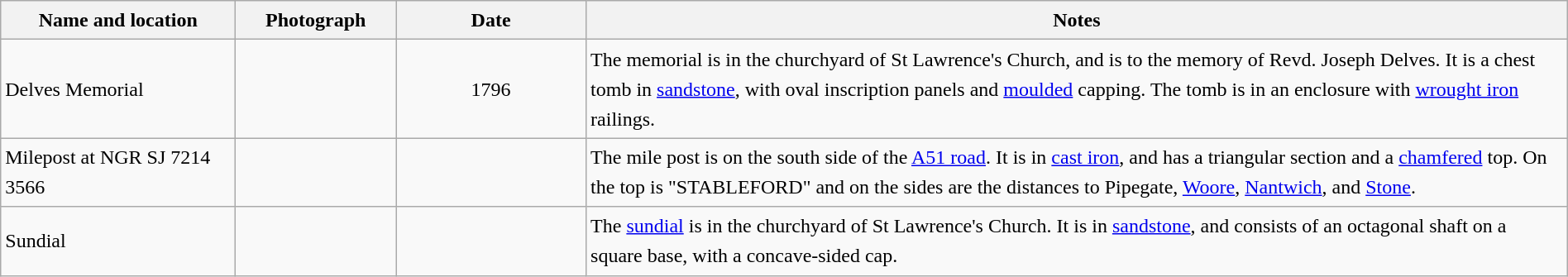<table class="wikitable sortable plainrowheaders" style="width:100%;border:0px;text-align:left;line-height:150%;">
<tr>
<th scope="col"  style="width:150px">Name and location</th>
<th scope="col"  style="width:100px" class="unsortable">Photograph</th>
<th scope="col"  style="width:120px">Date</th>
<th scope="col"  style="width:650px" class="unsortable">Notes</th>
</tr>
<tr>
<td>Delves Memorial<br><small></small></td>
<td></td>
<td align="center">1796</td>
<td>The memorial is in the churchyard of St Lawrence's Church, and is to the memory of Revd. Joseph Delves.  It is a chest tomb in <a href='#'>sandstone</a>, with oval inscription panels and <a href='#'>moulded</a> capping.  The tomb is in an enclosure with <a href='#'>wrought iron</a> railings.</td>
</tr>
<tr>
<td>Milepost at NGR SJ 7214 3566<br><small></small></td>
<td></td>
<td align="center"></td>
<td>The mile post is on the south side of the <a href='#'>A51 road</a>.  It is in <a href='#'>cast iron</a>, and has a triangular section and a <a href='#'>chamfered</a> top.  On the top is "STABLEFORD" and on the sides are the distances to Pipegate, <a href='#'>Woore</a>, <a href='#'>Nantwich</a>, and <a href='#'>Stone</a>.</td>
</tr>
<tr>
<td>Sundial<br><small></small></td>
<td></td>
<td align="center"></td>
<td>The <a href='#'>sundial</a> is in the churchyard of St Lawrence's Church.  It is in <a href='#'>sandstone</a>, and consists of an octagonal shaft on a square base, with a concave-sided cap.</td>
</tr>
<tr>
</tr>
</table>
